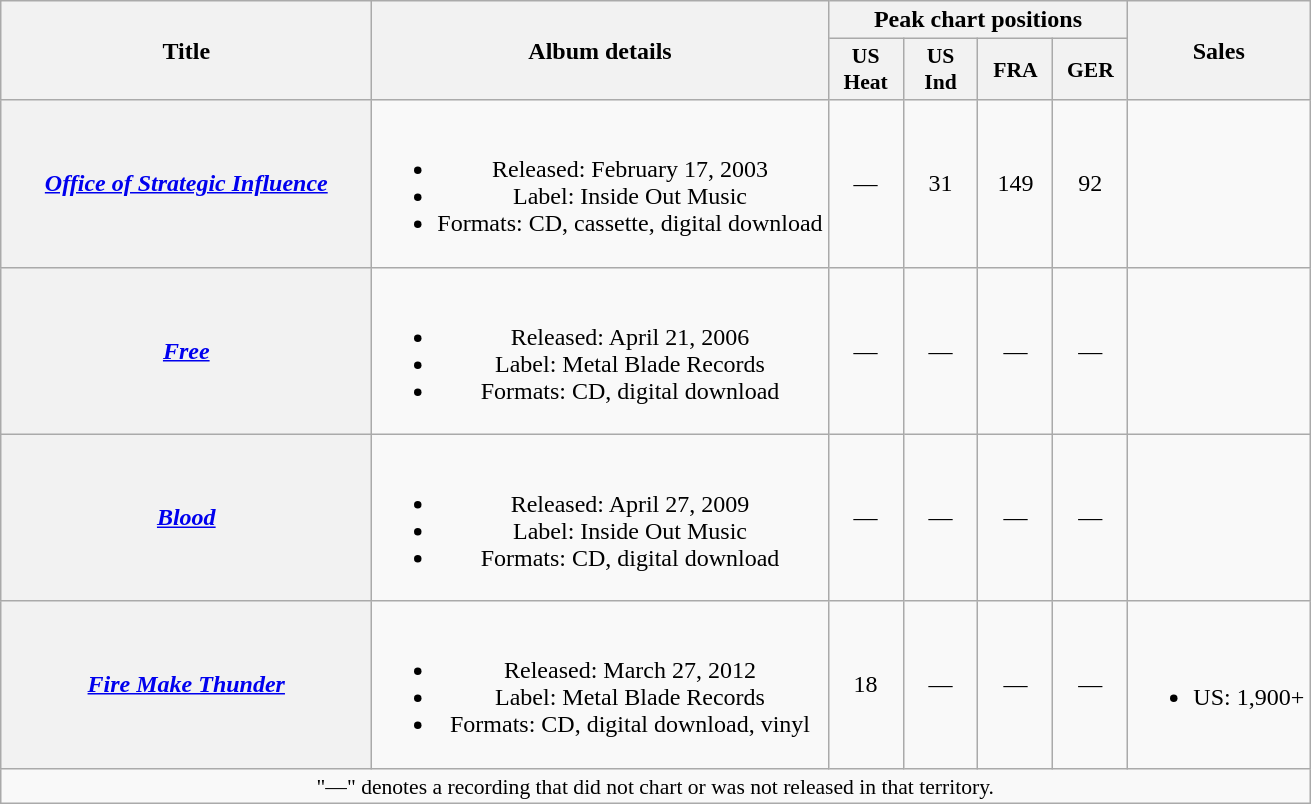<table class="wikitable plainrowheaders" style="text-align:center;">
<tr>
<th scope="col" rowspan="2" style="width:15em;">Title</th>
<th scope="col" rowspan="2">Album details</th>
<th scope="col" colspan="4">Peak chart positions</th>
<th scope="col" rowspan="2">Sales</th>
</tr>
<tr>
<th scope="col" style="width:3em;font-size:90%;">US Heat<br></th>
<th scope="col" style="width:3em;font-size:90%;">US Ind<br></th>
<th scope="col" style="width:3em;font-size:90%;">FRA<br></th>
<th scope="col" style="width:3em;font-size:90%;">GER<br></th>
</tr>
<tr>
<th scope="row"><em><a href='#'>Office of Strategic Influence</a></em></th>
<td><br><ul><li>Released: February 17, 2003</li><li>Label: Inside Out Music</li><li>Formats: CD, cassette, digital download</li></ul></td>
<td>—</td>
<td>31</td>
<td>149</td>
<td>92</td>
<td></td>
</tr>
<tr>
<th scope="row"><em><a href='#'>Free</a></em></th>
<td><br><ul><li>Released: April 21, 2006</li><li>Label: Metal Blade Records</li><li>Formats: CD, digital download</li></ul></td>
<td>—</td>
<td>—</td>
<td>—</td>
<td>—</td>
<td></td>
</tr>
<tr>
<th scope="row"><em><a href='#'>Blood</a></em></th>
<td><br><ul><li>Released: April 27, 2009</li><li>Label: Inside Out Music</li><li>Formats: CD, digital download</li></ul></td>
<td>—</td>
<td>—</td>
<td>—</td>
<td>—</td>
<td></td>
</tr>
<tr>
<th scope="row"><em><a href='#'>Fire Make Thunder</a></em></th>
<td><br><ul><li>Released: March 27, 2012</li><li>Label: Metal Blade Records</li><li>Formats: CD, digital download, vinyl</li></ul></td>
<td>18</td>
<td>—</td>
<td>—</td>
<td>—</td>
<td><br><ul><li>US: 1,900+</li></ul></td>
</tr>
<tr>
<td colspan="10" style="font-size:90%">"—" denotes a recording that did not chart or was not released in that territory.</td>
</tr>
</table>
